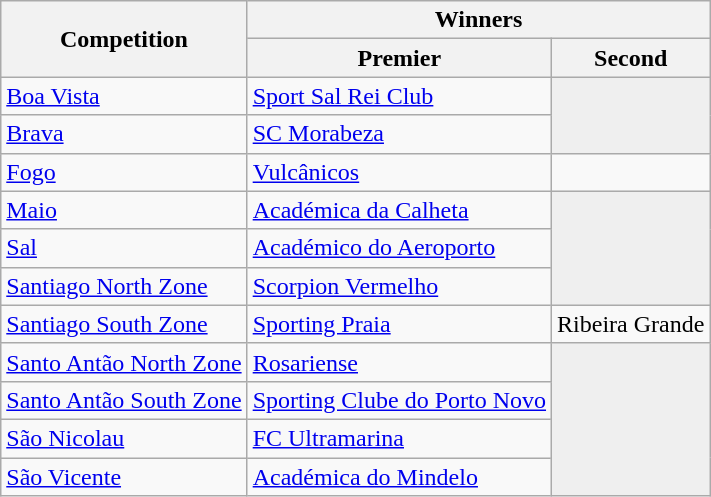<table class="wikitable">
<tr>
<th rowspan="2">Competition</th>
<th colspan="2">Winners</th>
</tr>
<tr>
<th>Premier</th>
<th>Second</th>
</tr>
<tr>
<td><a href='#'>Boa Vista</a></td>
<td><a href='#'>Sport Sal Rei Club</a></td>
<td rowspan="2" bgcolor=#EFEFEF></td>
</tr>
<tr>
<td><a href='#'>Brava</a></td>
<td><a href='#'>SC Morabeza</a></td>
</tr>
<tr>
<td><a href='#'>Fogo</a></td>
<td><a href='#'>Vulcânicos</a></td>
<td></td>
</tr>
<tr>
<td><a href='#'>Maio</a></td>
<td><a href='#'>Académica da Calheta</a></td>
<td rowspan=3 bgcolor=#EFEFEF></td>
</tr>
<tr>
<td><a href='#'>Sal</a></td>
<td><a href='#'>Académico do Aeroporto</a></td>
</tr>
<tr>
<td><a href='#'>Santiago North Zone</a></td>
<td><a href='#'>Scorpion Vermelho</a></td>
</tr>
<tr>
<td><a href='#'>Santiago South Zone</a></td>
<td><a href='#'>Sporting Praia</a></td>
<td>Ribeira Grande</td>
</tr>
<tr>
<td><a href='#'>Santo Antão North Zone</a></td>
<td><a href='#'>Rosariense</a></td>
<td rowspan="4" bgcolor=#EFEFEF></td>
</tr>
<tr>
<td><a href='#'>Santo Antão South Zone</a></td>
<td><a href='#'>Sporting Clube do Porto Novo</a></td>
</tr>
<tr>
<td><a href='#'>São Nicolau</a></td>
<td><a href='#'>FC Ultramarina</a></td>
</tr>
<tr>
<td><a href='#'>São Vicente</a></td>
<td><a href='#'>Académica do Mindelo</a></td>
</tr>
</table>
